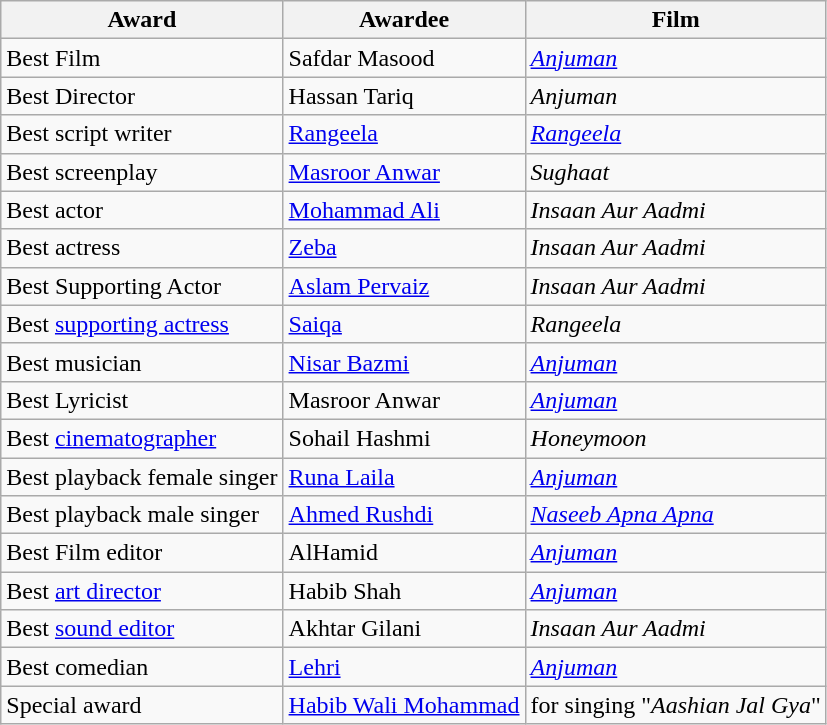<table class="wikitable">
<tr>
<th>Award</th>
<th>Awardee</th>
<th>Film</th>
</tr>
<tr>
<td>Best Film</td>
<td>Safdar Masood</td>
<td><a href='#'><em>Anjuman</em></a></td>
</tr>
<tr>
<td>Best Director</td>
<td>Hassan Tariq</td>
<td><em>Anjuman</em></td>
</tr>
<tr>
<td>Best script writer</td>
<td><a href='#'>Rangeela</a></td>
<td><em><a href='#'>Rangeela</a></em></td>
</tr>
<tr>
<td>Best screenplay</td>
<td><a href='#'>Masroor Anwar</a></td>
<td><em>Sughaat</em></td>
</tr>
<tr>
<td>Best actor</td>
<td><a href='#'>Mohammad Ali</a></td>
<td><em>Insaan Aur Aadmi</em></td>
</tr>
<tr>
<td>Best actress</td>
<td><a href='#'>Zeba</a></td>
<td><em>Insaan Aur Aadmi</em></td>
</tr>
<tr>
<td>Best Supporting Actor</td>
<td><a href='#'>Aslam Pervaiz</a></td>
<td><em>Insaan Aur Aadmi</em></td>
</tr>
<tr>
<td>Best <a href='#'>supporting actress</a></td>
<td><a href='#'>Saiqa</a></td>
<td><em>Rangeela</em></td>
</tr>
<tr>
<td>Best musician</td>
<td><a href='#'>Nisar Bazmi</a></td>
<td><a href='#'><em>Anjuman</em></a></td>
</tr>
<tr>
<td>Best Lyricist</td>
<td>Masroor Anwar</td>
<td><a href='#'><em>Anjuman</em></a></td>
</tr>
<tr>
<td>Best <a href='#'>cinematographer</a></td>
<td>Sohail Hashmi</td>
<td><em>Honeymoon</em></td>
</tr>
<tr>
<td>Best playback female singer</td>
<td><a href='#'>Runa Laila</a></td>
<td><a href='#'><em>Anjuman</em></a></td>
</tr>
<tr>
<td>Best playback male singer</td>
<td><a href='#'>Ahmed Rushdi</a></td>
<td><em><a href='#'>Naseeb Apna Apna</a></em></td>
</tr>
<tr>
<td>Best Film editor</td>
<td>AlHamid</td>
<td><a href='#'><em>Anjuman</em></a></td>
</tr>
<tr>
<td>Best <a href='#'>art director</a></td>
<td>Habib Shah</td>
<td><a href='#'><em>Anjuman</em></a></td>
</tr>
<tr>
<td>Best <a href='#'>sound editor</a></td>
<td>Akhtar Gilani</td>
<td><em>Insaan Aur Aadmi</em></td>
</tr>
<tr>
<td>Best comedian</td>
<td><a href='#'>Lehri</a></td>
<td><a href='#'><em>Anjuman</em></a></td>
</tr>
<tr>
<td>Special award</td>
<td><a href='#'>Habib Wali Mohammad</a></td>
<td>for singing "<em>Aashian Jal Gya</em>"</td>
</tr>
</table>
